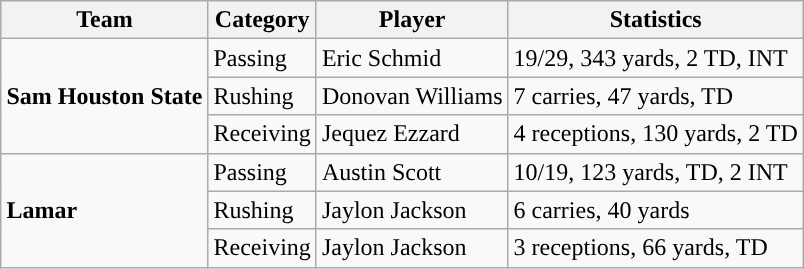<table class="wikitable" style="float: right;">
<tr>
<th>Team</th>
<th>Category</th>
<th>Player</th>
<th>Statistics</th>
</tr>
<tr>
<td rowspan=3><strong>Sam Houston State</strong></td>
<td>Passing</td>
<td>Eric Schmid</td>
<td>19/29, 343 yards, 2 TD, INT</td>
</tr>
<tr>
<td>Rushing</td>
<td>Donovan Williams</td>
<td>7 carries, 47 yards, TD</td>
</tr>
<tr>
<td>Receiving</td>
<td>Jequez Ezzard</td>
<td>4 receptions, 130 yards, 2 TD</td>
</tr>
<tr>
<td rowspan=3><strong>Lamar</strong></td>
<td>Passing</td>
<td>Austin Scott</td>
<td>10/19, 123 yards, TD, 2 INT</td>
</tr>
<tr>
<td>Rushing</td>
<td>Jaylon Jackson</td>
<td>6 carries, 40 yards</td>
</tr>
<tr>
<td>Receiving</td>
<td>Jaylon Jackson</td>
<td>3 receptions, 66 yards, TD</td>
</tr>
</table>
